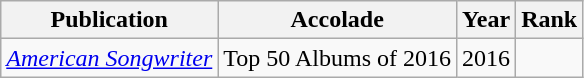<table class="sortable wikitable">
<tr>
<th>Publication</th>
<th>Accolade</th>
<th>Year</th>
<th>Rank</th>
</tr>
<tr>
<td><em><a href='#'>American Songwriter</a></em></td>
<td>Top 50 Albums of 2016</td>
<td>2016</td>
<td></td>
</tr>
</table>
